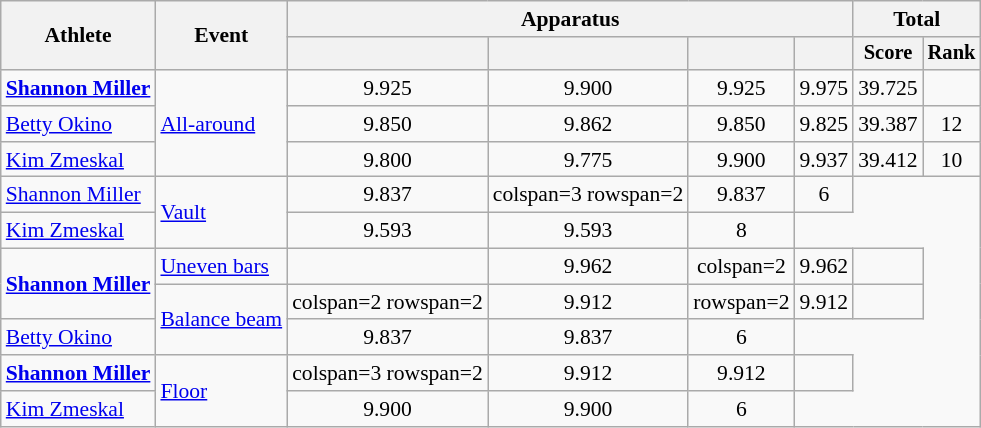<table class=wikitable style=font-size:90%;text-align:center>
<tr>
<th rowspan=2>Athlete</th>
<th rowspan=2>Event</th>
<th colspan=4>Apparatus</th>
<th colspan=2>Total</th>
</tr>
<tr style=font-size:95%>
<th></th>
<th></th>
<th></th>
<th></th>
<th>Score</th>
<th>Rank</th>
</tr>
<tr>
<td align=left><strong><a href='#'>Shannon Miller</a></strong></td>
<td align=left rowspan=3><a href='#'>All-around</a></td>
<td>9.925</td>
<td>9.900</td>
<td>9.925</td>
<td>9.975</td>
<td>39.725</td>
<td></td>
</tr>
<tr>
<td align=left><a href='#'>Betty Okino</a></td>
<td>9.850</td>
<td>9.862</td>
<td>9.850</td>
<td>9.825</td>
<td>39.387</td>
<td>12</td>
</tr>
<tr>
<td align=left><a href='#'>Kim Zmeskal</a></td>
<td>9.800</td>
<td>9.775</td>
<td>9.900</td>
<td>9.937</td>
<td>39.412</td>
<td>10</td>
</tr>
<tr>
<td align=left><a href='#'>Shannon Miller</a></td>
<td align=left rowspan=2><a href='#'>Vault</a></td>
<td>9.837</td>
<td>colspan=3 rowspan=2 </td>
<td>9.837</td>
<td>6</td>
</tr>
<tr>
<td align=left><a href='#'>Kim Zmeskal</a></td>
<td>9.593</td>
<td>9.593</td>
<td>8</td>
</tr>
<tr>
<td align=left rowspan=2><strong><a href='#'>Shannon Miller</a></strong></td>
<td align=left><a href='#'>Uneven bars</a></td>
<td></td>
<td>9.962</td>
<td>colspan=2 </td>
<td>9.962</td>
<td></td>
</tr>
<tr>
<td align=left rowspan=2><a href='#'>Balance beam</a></td>
<td>colspan=2 rowspan=2 </td>
<td>9.912</td>
<td>rowspan=2 </td>
<td>9.912</td>
<td></td>
</tr>
<tr>
<td align=left><a href='#'>Betty Okino</a></td>
<td>9.837</td>
<td>9.837</td>
<td>6</td>
</tr>
<tr>
<td align=left><strong><a href='#'>Shannon Miller</a></strong></td>
<td align=left rowspan=2><a href='#'>Floor</a></td>
<td>colspan=3 rowspan=2 </td>
<td>9.912</td>
<td>9.912</td>
<td></td>
</tr>
<tr>
<td align=left><a href='#'>Kim Zmeskal</a></td>
<td>9.900</td>
<td>9.900</td>
<td>6</td>
</tr>
</table>
